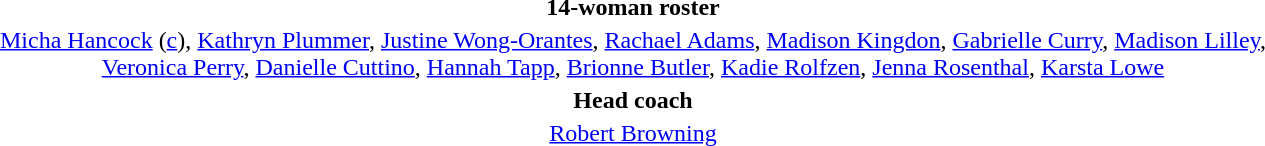<table style="text-align: center; margin-top: 2em; margin-left: auto; margin-right: auto;">
<tr>
<th>14-woman roster</th>
</tr>
<tr>
<td><a href='#'>Micha Hancock</a> (<a href='#'>c</a>), <a href='#'>Kathryn Plummer</a>, <a href='#'>Justine Wong-Orantes</a>, <a href='#'>Rachael Adams</a>, <a href='#'>Madison Kingdon</a>, <a href='#'>Gabrielle Curry</a>, <a href='#'>Madison Lilley</a>,<br> <a href='#'>Veronica Perry</a>, <a href='#'>Danielle Cuttino</a>, <a href='#'>Hannah Tapp</a>, <a href='#'>Brionne Butler</a>, <a href='#'>Kadie Rolfzen</a>, <a href='#'>Jenna Rosenthal</a>, <a href='#'>Karsta Lowe</a></td>
</tr>
<tr>
<td><strong>Head coach</strong></td>
</tr>
<tr>
<td><a href='#'>Robert Browning</a></td>
</tr>
</table>
